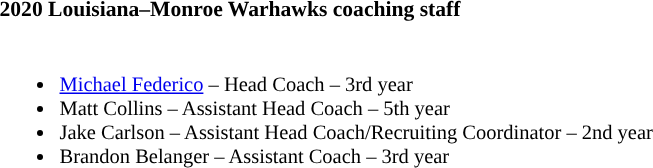<table class="toccolours" style="text-align: left; font-size:90%;">
<tr>
<th colspan="9">2020 Louisiana–Monroe Warhawks coaching staff</th>
</tr>
<tr>
<td style="font-size: 95%;" valign="top"><br><ul><li><a href='#'>Michael Federico</a> – Head Coach – 3rd year</li><li>Matt Collins – Assistant Head Coach – 5th year</li><li>Jake Carlson – Assistant Head Coach/Recruiting Coordinator – 2nd year</li><li>Brandon Belanger – Assistant Coach  – 3rd year</li></ul></td>
</tr>
</table>
